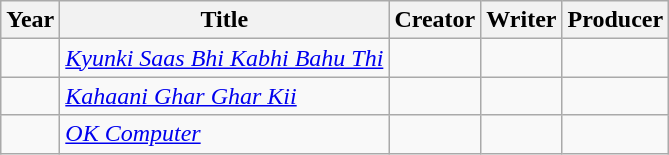<table class="wikitable">
<tr>
<th>Year</th>
<th>Title</th>
<th>Creator</th>
<th>Writer</th>
<th>Producer</th>
</tr>
<tr>
<td></td>
<td><em><a href='#'>Kyunki Saas Bhi Kabhi Bahu Thi</a></em></td>
<td></td>
<td></td>
<td></td>
</tr>
<tr>
<td></td>
<td><em><a href='#'>Kahaani Ghar Ghar Kii</a></em></td>
<td></td>
<td></td>
<td></td>
</tr>
<tr>
<td></td>
<td><em> <a href='#'>OK Computer</a> </em></td>
<td></td>
<td></td>
<td></td>
</tr>
</table>
